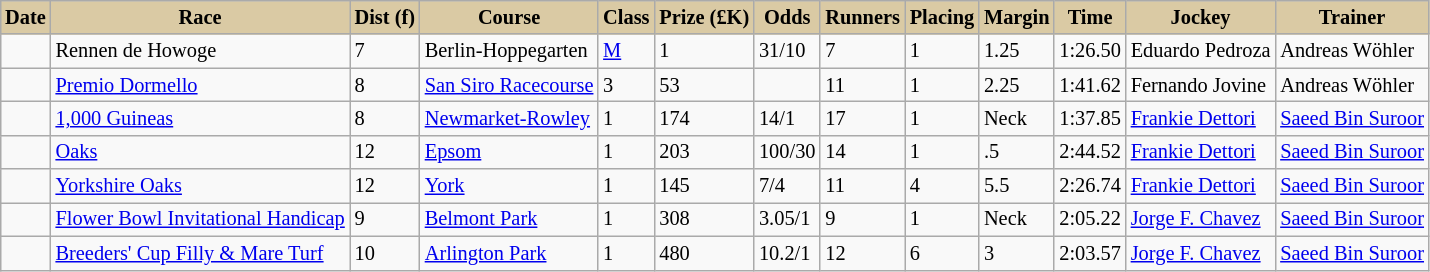<table class = "wikitable sortable" | border="1" cellpadding="1" style="text-align:centre; margin-left:1em; float:middle; border-collapse: collapse; font-size:85%">
<tr style="background:#dacaa4; text-align:center;">
<th style="background:#dacaa4;">Date</th>
<th style="background:#dacaa4;">Race</th>
<th style="background:#dacaa4;">Dist (f)</th>
<th style="background:#dacaa4;">Course</th>
<th style="background:#dacaa4;">Class</th>
<th style="background:#dacaa4;">Prize (£K)</th>
<th style="background:#dacaa4;">Odds</th>
<th style="background:#dacaa4;">Runners</th>
<th style="background:#dacaa4;">Placing</th>
<th style="background:#dacaa4;">Margin</th>
<th style="background:#dacaa4;">Time</th>
<th style="background:#dacaa4;">Jockey</th>
<th style="background:#dacaa4;">Trainer</th>
</tr>
<tr>
<td></td>
<td>Rennen de Howoge</td>
<td>7</td>
<td>Berlin-Hoppegarten</td>
<td><a href='#'>M</a></td>
<td>1</td>
<td>31/10</td>
<td>7</td>
<td>1</td>
<td>1.25</td>
<td>1:26.50</td>
<td>Eduardo Pedroza</td>
<td>Andreas Wöhler</td>
</tr>
<tr>
<td></td>
<td><a href='#'>Premio Dormello</a></td>
<td>8</td>
<td><a href='#'>San Siro Racecourse</a></td>
<td>3</td>
<td>53</td>
<td></td>
<td>11</td>
<td>1</td>
<td>2.25</td>
<td>1:41.62</td>
<td>Fernando Jovine</td>
<td>Andreas Wöhler</td>
</tr>
<tr>
<td></td>
<td><a href='#'>1,000 Guineas</a></td>
<td>8</td>
<td><a href='#'>Newmarket-Rowley</a></td>
<td>1</td>
<td>174</td>
<td>14/1</td>
<td>17</td>
<td>1</td>
<td>Neck</td>
<td>1:37.85</td>
<td><a href='#'>Frankie Dettori</a></td>
<td><a href='#'>Saeed Bin Suroor</a></td>
</tr>
<tr>
<td></td>
<td><a href='#'>Oaks</a></td>
<td>12</td>
<td><a href='#'>Epsom</a></td>
<td>1</td>
<td>203</td>
<td>100/30</td>
<td>14</td>
<td>1</td>
<td>.5</td>
<td>2:44.52</td>
<td><a href='#'>Frankie Dettori</a></td>
<td><a href='#'>Saeed Bin Suroor</a></td>
</tr>
<tr>
<td></td>
<td><a href='#'>Yorkshire Oaks</a></td>
<td>12</td>
<td><a href='#'>York</a></td>
<td>1</td>
<td>145</td>
<td>7/4</td>
<td>11</td>
<td>4</td>
<td>5.5</td>
<td>2:26.74</td>
<td><a href='#'>Frankie Dettori</a></td>
<td><a href='#'>Saeed Bin Suroor</a></td>
</tr>
<tr>
<td></td>
<td><a href='#'>Flower Bowl Invitational Handicap</a></td>
<td>9</td>
<td><a href='#'>Belmont Park</a></td>
<td>1</td>
<td>308</td>
<td>3.05/1</td>
<td>9</td>
<td>1</td>
<td>Neck</td>
<td>2:05.22</td>
<td><a href='#'>Jorge F. Chavez</a></td>
<td><a href='#'>Saeed Bin Suroor</a></td>
</tr>
<tr>
<td></td>
<td><a href='#'>Breeders' Cup Filly & Mare Turf</a></td>
<td>10</td>
<td><a href='#'>Arlington Park</a></td>
<td>1</td>
<td>480</td>
<td>10.2/1</td>
<td>12</td>
<td>6</td>
<td>3</td>
<td>2:03.57</td>
<td><a href='#'>Jorge F. Chavez</a></td>
<td><a href='#'>Saeed Bin Suroor</a></td>
</tr>
</table>
